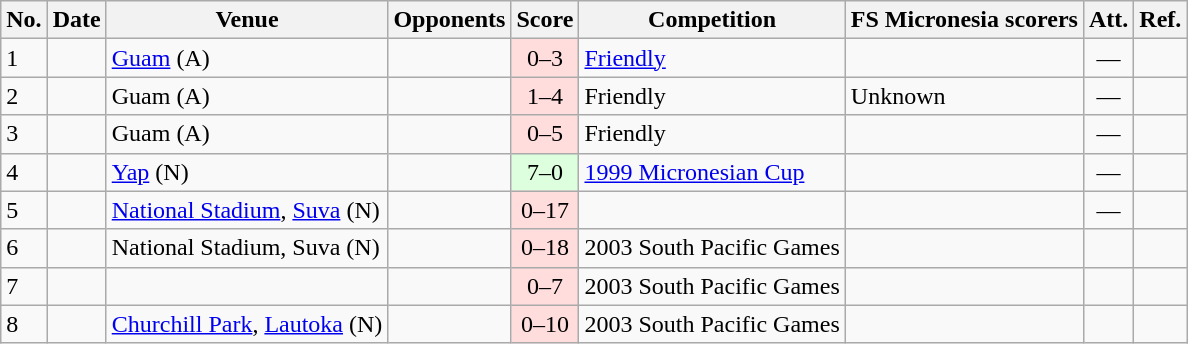<table class="wikitable sortable">
<tr>
<th>No.</th>
<th>Date</th>
<th>Venue</th>
<th>Opponents</th>
<th>Score</th>
<th>Competition</th>
<th class=unsortable>FS Micronesia scorers</th>
<th>Att.</th>
<th class=unsortable>Ref.</th>
</tr>
<tr>
<td>1</td>
<td></td>
<td><a href='#'>Guam</a> (A)</td>
<td></td>
<td align="center" bgcolor=#ffdddd>0–3</td>
<td><a href='#'>Friendly</a></td>
<td></td>
<td align="center">—</td>
<td></td>
</tr>
<tr>
<td>2</td>
<td></td>
<td>Guam (A)</td>
<td></td>
<td align="center" bgcolor=#ffdddd>1–4</td>
<td>Friendly</td>
<td>Unknown</td>
<td align="center">—</td>
<td></td>
</tr>
<tr>
<td>3</td>
<td></td>
<td>Guam (A)</td>
<td></td>
<td align="center" bgcolor=#ffdddd>0–5</td>
<td>Friendly</td>
<td></td>
<td align="center">—</td>
<td></td>
</tr>
<tr>
<td>4</td>
<td></td>
<td><a href='#'>Yap</a> (N)</td>
<td></td>
<td align="center" bgcolor=#ddffdd>7–0</td>
<td><a href='#'>1999 Micronesian Cup</a></td>
<td></td>
<td align="center">—</td>
<td></td>
</tr>
<tr>
<td>5</td>
<td></td>
<td><a href='#'>National Stadium</a>, <a href='#'>Suva</a> (N)</td>
<td></td>
<td align="center" bgcolor=#ffdddd>0–17</td>
<td></td>
<td></td>
<td align="center">—</td>
<td></td>
</tr>
<tr>
<td>6</td>
<td></td>
<td>National Stadium, Suva (N)</td>
<td></td>
<td align="center" bgcolor=#ffdddd>0–18</td>
<td>2003 South Pacific Games</td>
<td></td>
<td align="center"></td>
<td></td>
</tr>
<tr>
<td>7</td>
<td></td>
<td></td>
<td></td>
<td align="center" bgcolor=#ffdddd>0–7</td>
<td>2003 South Pacific Games</td>
<td></td>
<td align="center"></td>
<td></td>
</tr>
<tr>
<td>8</td>
<td></td>
<td><a href='#'>Churchill Park</a>, <a href='#'>Lautoka</a> (N)</td>
<td></td>
<td align="center" bgcolor=#ffdddd>0–10</td>
<td>2003 South Pacific Games</td>
<td></td>
<td align="center"></td>
<td></td>
</tr>
</table>
